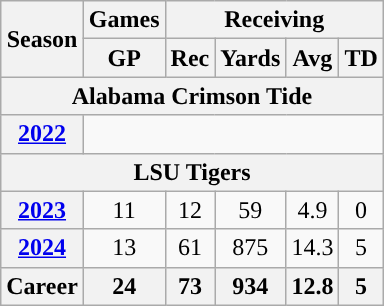<table class="wikitable" style="text-align:center;">
<tr>
<th rowspan="2">Season</th>
<th>Games</th>
<th colspan="4">Receiving</th>
</tr>
<tr>
<th>GP</th>
<th>Rec</th>
<th>Yards</th>
<th>Avg</th>
<th>TD</th>
</tr>
<tr>
<th colspan="6">Alabama Crimson Tide</th>
</tr>
<tr>
<th><a href='#'>2022</a></th>
<td colspan="5"></td>
</tr>
<tr>
<th colspan="6">LSU Tigers</th>
</tr>
<tr>
<th><a href='#'>2023</a></th>
<td>11</td>
<td>12</td>
<td>59</td>
<td>4.9</td>
<td>0</td>
</tr>
<tr>
<th><a href='#'>2024</a></th>
<td>13</td>
<td>61</td>
<td>875</td>
<td>14.3</td>
<td>5</td>
</tr>
<tr>
<th>Career</th>
<th>24</th>
<th>73</th>
<th>934</th>
<th>12.8</th>
<th>5</th>
</tr>
</table>
